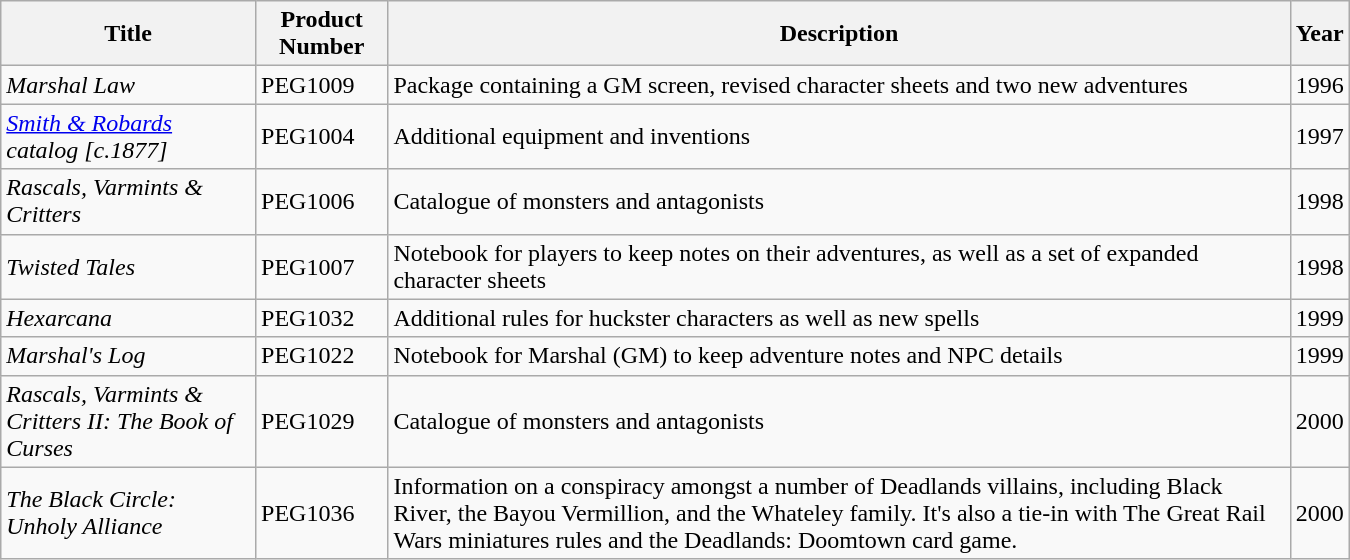<table class="wikitable" style="width: 900px">
<tr>
<th>Title</th>
<th>Product Number</th>
<th>Description</th>
<th>Year</th>
</tr>
<tr>
<td><em>Marshal Law</em></td>
<td>PEG1009</td>
<td>Package containing a GM screen, revised character sheets and two new adventures</td>
<td>1996</td>
</tr>
<tr>
<td><em><a href='#'>Smith & Robards</a> catalog [c.1877]</em></td>
<td>PEG1004</td>
<td>Additional equipment and inventions</td>
<td>1997</td>
</tr>
<tr>
<td><em>Rascals, Varmints & Critters</em></td>
<td>PEG1006</td>
<td>Catalogue of monsters and antagonists</td>
<td>1998</td>
</tr>
<tr>
<td><em>Twisted Tales</em></td>
<td>PEG1007</td>
<td>Notebook for players to keep notes on their adventures, as well as a set of expanded character sheets</td>
<td>1998</td>
</tr>
<tr>
<td><em>Hexarcana</em></td>
<td>PEG1032</td>
<td>Additional rules for huckster characters as well as new spells</td>
<td>1999</td>
</tr>
<tr>
<td><em>Marshal's Log</em></td>
<td>PEG1022</td>
<td>Notebook for Marshal (GM) to keep adventure notes and NPC details</td>
<td>1999</td>
</tr>
<tr>
<td><em>Rascals, Varmints & Critters II: The Book of Curses</em></td>
<td>PEG1029</td>
<td>Catalogue of monsters and antagonists</td>
<td>2000</td>
</tr>
<tr>
<td><em>The Black Circle: Unholy Alliance</em></td>
<td>PEG1036</td>
<td>Information on a conspiracy amongst a number of Deadlands villains, including Black River, the Bayou Vermillion, and the Whateley family. It's also a tie-in with The Great Rail Wars miniatures rules and the Deadlands: Doomtown card game.</td>
<td>2000</td>
</tr>
</table>
